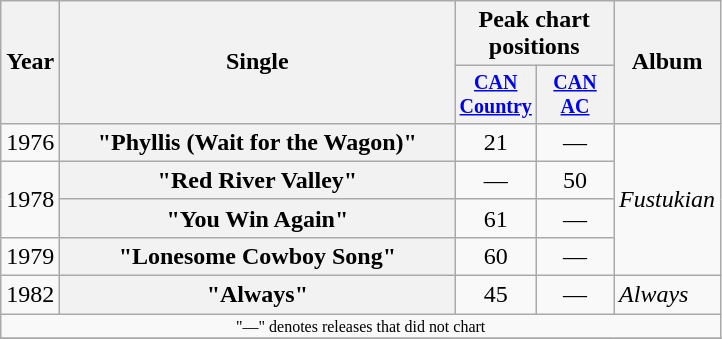<table class="wikitable plainrowheaders" style="text-align:center;">
<tr>
<th rowspan="2">Year</th>
<th rowspan="2" style="width:16em;">Single</th>
<th colspan="2">Peak chart<br>positions</th>
<th rowspan="2">Album</th>
</tr>
<tr style="font-size:smaller;">
<th width="45"><a href='#'>CAN Country</a><br></th>
<th width="45"><a href='#'>CAN AC</a><br></th>
</tr>
<tr>
<td>1976</td>
<th scope="row">"Phyllis (Wait for the Wagon)"</th>
<td>21</td>
<td>—</td>
<td align="left" rowspan="4"><em>Fustukian</em></td>
</tr>
<tr>
<td rowspan="2">1978</td>
<th scope="row">"Red River Valley"</th>
<td>—</td>
<td>50</td>
</tr>
<tr>
<th scope="row">"You Win Again"</th>
<td>61</td>
<td>—</td>
</tr>
<tr>
<td>1979</td>
<th scope="row">"Lonesome Cowboy Song"</th>
<td>60</td>
<td>—</td>
</tr>
<tr>
<td>1982</td>
<th scope="row">"Always"</th>
<td>45</td>
<td>—</td>
<td align="left"><em>Always</em></td>
</tr>
<tr>
<td colspan="5" style="font-size:8pt">"—" denotes releases that did not chart</td>
</tr>
<tr>
</tr>
</table>
